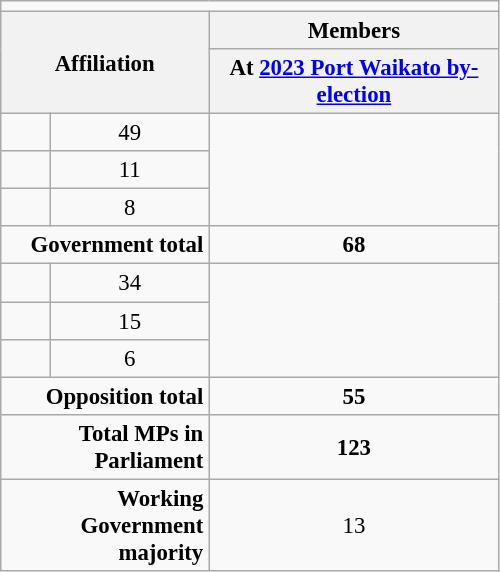<table class="wikitable" border="1" style="font-size:95%; width:250pt; text-align:center">
<tr>
<td colspan="3"></td>
</tr>
<tr>
<th colspan="2" rowspan="2" style="text-align:center;vertical-align:middle; ">Affiliation</th>
<th style="vertical-align:top;">Members</th>
</tr>
<tr>
<th>At <a href='#'>2023 Port Waikato by-election</a></th>
</tr>
<tr>
<td></td>
<td>49</td>
</tr>
<tr>
<td></td>
<td>11</td>
</tr>
<tr>
<td></td>
<td>8</td>
</tr>
<tr>
<td colspan="2" style="text-align:right; "><strong>Government total</strong></td>
<td><strong>68</strong></td>
</tr>
<tr>
<td></td>
<td>34</td>
</tr>
<tr>
<td></td>
<td>15</td>
</tr>
<tr>
<td></td>
<td>6</td>
</tr>
<tr>
<td colspan="2" style="text-align:right; "><strong>Opposition total</strong></td>
<td><strong>55</strong></td>
</tr>
<tr>
<td colspan="2" style="text-align:right; "><strong>Total MPs in<br>Parliament</strong></td>
<td><strong>123</strong></td>
</tr>
<tr>
<td colspan="2" style="text-align:right; "><strong>Working Government<br>majority</strong></td>
<td>13</td>
</tr>
</table>
